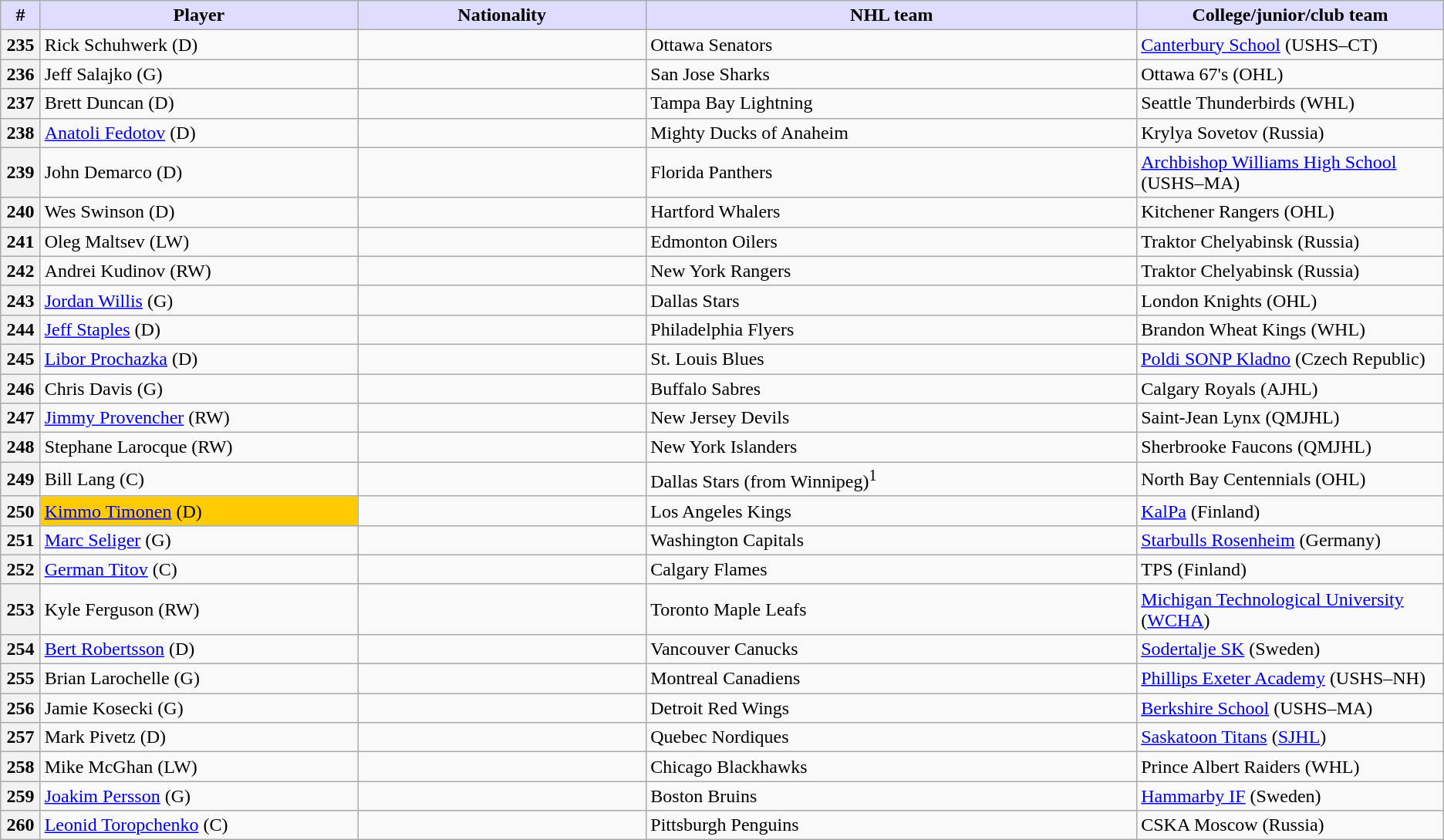<table class="wikitable">
<tr>
<th style="background:#ddf; width:2.75%;">#</th>
<th style="background:#ddf; width:22.0%;">Player</th>
<th style="background:#ddf; width:20.0%;">Nationality</th>
<th style="background:#ddf; width:34.0%;">NHL team</th>
<th style="background:#ddf; width:100.0%;">College/junior/club team</th>
</tr>
<tr>
<th>235</th>
<td>Rick Schuhwerk (D)</td>
<td></td>
<td>Ottawa Senators</td>
<td><a href='#'>Canterbury School</a> (USHS–CT)</td>
</tr>
<tr>
<th>236</th>
<td>Jeff Salajko (G)</td>
<td></td>
<td>San Jose Sharks</td>
<td>Ottawa 67's (OHL)</td>
</tr>
<tr>
<th>237</th>
<td>Brett Duncan (D)</td>
<td></td>
<td>Tampa Bay Lightning</td>
<td>Seattle Thunderbirds (WHL)</td>
</tr>
<tr>
<th>238</th>
<td><a href='#'>Anatoli Fedotov</a> (D)</td>
<td></td>
<td>Mighty Ducks of Anaheim</td>
<td>Krylya Sovetov (Russia)</td>
</tr>
<tr>
<th>239</th>
<td>John Demarco (D)</td>
<td></td>
<td>Florida Panthers</td>
<td><a href='#'>Archbishop Williams High School</a> (USHS–MA)</td>
</tr>
<tr>
<th>240</th>
<td>Wes Swinson (D)</td>
<td></td>
<td>Hartford Whalers</td>
<td>Kitchener Rangers (OHL)</td>
</tr>
<tr>
<th>241</th>
<td>Oleg Maltsev (LW)</td>
<td></td>
<td>Edmonton Oilers</td>
<td>Traktor Chelyabinsk (Russia)</td>
</tr>
<tr>
<th>242</th>
<td>Andrei Kudinov (RW)</td>
<td></td>
<td>New York Rangers</td>
<td>Traktor Chelyabinsk (Russia)</td>
</tr>
<tr>
<th>243</th>
<td><a href='#'>Jordan Willis</a> (G)</td>
<td></td>
<td>Dallas Stars</td>
<td>London Knights (OHL)</td>
</tr>
<tr>
<th>244</th>
<td><a href='#'>Jeff Staples</a> (D)</td>
<td></td>
<td>Philadelphia Flyers</td>
<td>Brandon Wheat Kings (WHL)</td>
</tr>
<tr>
<th>245</th>
<td><a href='#'>Libor Prochazka</a> (D)</td>
<td></td>
<td>St. Louis Blues</td>
<td><a href='#'>Poldi SONP Kladno</a> (Czech Republic)</td>
</tr>
<tr>
<th>246</th>
<td>Chris Davis (G)</td>
<td></td>
<td>Buffalo Sabres</td>
<td>Calgary Royals (AJHL)</td>
</tr>
<tr>
<th>247</th>
<td><a href='#'>Jimmy Provencher</a> (RW)</td>
<td></td>
<td>New Jersey Devils</td>
<td>Saint-Jean Lynx (QMJHL)</td>
</tr>
<tr>
<th>248</th>
<td>Stephane Larocque (RW)</td>
<td></td>
<td>New York Islanders</td>
<td>Sherbrooke Faucons (QMJHL)</td>
</tr>
<tr>
<th>249</th>
<td>Bill Lang (C)</td>
<td></td>
<td>Dallas Stars (from Winnipeg)<sup>1</sup></td>
<td>North Bay Centennials (OHL)</td>
</tr>
<tr>
<th>250</th>
<td bgcolor="#FFCC00"><a href='#'>Kimmo Timonen</a> (D)</td>
<td></td>
<td>Los Angeles Kings</td>
<td><a href='#'>KalPa</a> (Finland)</td>
</tr>
<tr>
<th>251</th>
<td><a href='#'>Marc Seliger</a> (G)</td>
<td></td>
<td>Washington Capitals</td>
<td><a href='#'>Starbulls Rosenheim</a> (Germany)</td>
</tr>
<tr>
<th>252</th>
<td><a href='#'>German Titov</a> (C)</td>
<td></td>
<td>Calgary Flames</td>
<td>TPS (Finland)</td>
</tr>
<tr>
<th>253</th>
<td>Kyle Ferguson (RW)</td>
<td></td>
<td>Toronto Maple Leafs</td>
<td><a href='#'>Michigan Technological University</a> (<a href='#'>WCHA</a>)</td>
</tr>
<tr>
<th>254</th>
<td><a href='#'>Bert Robertsson</a> (D)</td>
<td></td>
<td>Vancouver Canucks</td>
<td><a href='#'>Sodertalje SK</a> (Sweden)</td>
</tr>
<tr>
<th>255</th>
<td>Brian Larochelle (G)</td>
<td></td>
<td>Montreal Canadiens</td>
<td><a href='#'>Phillips Exeter Academy</a> (USHS–NH)</td>
</tr>
<tr>
<th>256</th>
<td>Jamie Kosecki (G)</td>
<td></td>
<td>Detroit Red Wings</td>
<td><a href='#'>Berkshire School</a> (USHS–MA)</td>
</tr>
<tr>
<th>257</th>
<td>Mark Pivetz (D)</td>
<td></td>
<td>Quebec Nordiques</td>
<td><a href='#'>Saskatoon Titans</a> (<a href='#'>SJHL</a>)</td>
</tr>
<tr>
<th>258</th>
<td>Mike McGhan (LW)</td>
<td></td>
<td>Chicago Blackhawks</td>
<td>Prince Albert Raiders (WHL)</td>
</tr>
<tr>
<th>259</th>
<td><a href='#'>Joakim Persson</a> (G)</td>
<td></td>
<td>Boston Bruins</td>
<td><a href='#'>Hammarby IF</a> (Sweden)</td>
</tr>
<tr>
<th>260</th>
<td><a href='#'>Leonid Toropchenko</a> (C)</td>
<td></td>
<td>Pittsburgh Penguins</td>
<td>CSKA Moscow (Russia)</td>
</tr>
</table>
